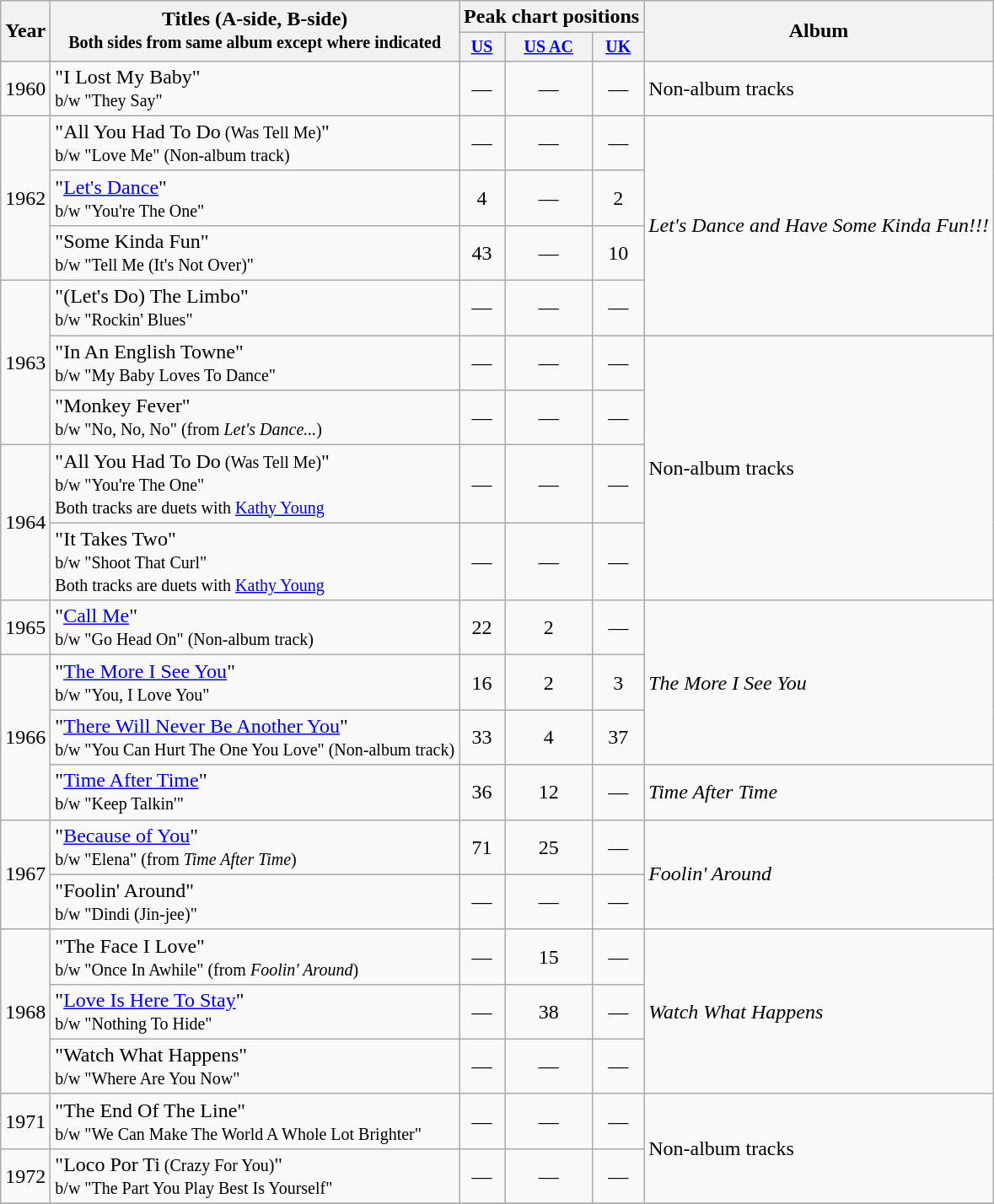<table class="wikitable" style=text-align:center;>
<tr>
<th rowspan="2">Year</th>
<th rowspan="2">Titles (A-side, B-side)<br><small>Both sides from same album except where indicated</small></th>
<th colspan="3">Peak chart positions</th>
<th rowspan="2">Album</th>
</tr>
<tr style="font-size:smaller;">
<th align=centre><a href='#'>US</a></th>
<th align=centre><a href='#'>US AC</a></th>
<th align=centre><a href='#'>UK</a></th>
</tr>
<tr>
<td>1960</td>
<td align=left>"I Lost My Baby"<br><small>b/w "They Say"</small></td>
<td>—</td>
<td>—</td>
<td>—</td>
<td align="left">Non-album tracks</td>
</tr>
<tr>
<td rowspan="3">1962</td>
<td align=left>"All You Had To Do<small> (Was Tell Me)</small>"<br><small>b/w "Love Me" (Non-album track)</small></td>
<td>—</td>
<td>—</td>
<td>—</td>
<td rowspan="4" align="left"><em>Let's Dance and Have Some Kinda Fun!!!</em></td>
</tr>
<tr>
<td align=left>"<a href='#'>Let's Dance</a>"<br><small>b/w "You're The One"</small></td>
<td>4</td>
<td>—</td>
<td>2</td>
</tr>
<tr>
<td align=left>"Some Kinda Fun"<br><small>b/w "Tell Me (It's Not Over)"</small></td>
<td>43</td>
<td>—</td>
<td>10</td>
</tr>
<tr>
<td rowspan="3">1963</td>
<td align=left>"(Let's Do) The Limbo"<br><small>b/w "Rockin' Blues" </small></td>
<td>—</td>
<td>—</td>
<td>—</td>
</tr>
<tr>
<td align=left>"In An English Towne"<br><small>b/w "My Baby Loves To Dance"</small></td>
<td>—</td>
<td>—</td>
<td>—</td>
<td rowspan="4" align="left">Non-album tracks</td>
</tr>
<tr>
<td align=left>"Monkey Fever"<br><small>b/w "No, No, No" (from <em>Let's Dance...</em>)</small></td>
<td>—</td>
<td>—</td>
<td>—</td>
</tr>
<tr>
<td rowspan="2">1964</td>
<td align=left>"All You Had To Do<small> (Was Tell Me)</small>"<br><small>b/w "You're The One"<br>Both tracks are duets with <a href='#'>Kathy Young</a> </small></td>
<td>—</td>
<td>—</td>
<td>—</td>
</tr>
<tr>
<td align=left>"It Takes Two"<br><small>b/w "Shoot That Curl"<br>Both tracks are duets with <a href='#'>Kathy Young</a> </small></td>
<td>—</td>
<td>—</td>
<td>—</td>
</tr>
<tr>
<td>1965</td>
<td align=left>"<a href='#'>Call Me</a>"<br><small>b/w "Go Head On" (Non-album track) </small></td>
<td>22</td>
<td>2</td>
<td>—</td>
<td rowspan="3" align="left"><em>The More I See You</em></td>
</tr>
<tr>
<td rowspan="3">1966</td>
<td align=left>"<a href='#'>The More I See You</a>"<br><small>b/w "You, I Love You" </small></td>
<td>16</td>
<td>2</td>
<td>3</td>
</tr>
<tr>
<td align=left>"<a href='#'>There Will Never Be Another You</a>"<br><small>b/w "You Can Hurt The One You Love" (Non-album track)</small></td>
<td>33</td>
<td>4</td>
<td>37</td>
</tr>
<tr>
<td align=left>"<a href='#'>Time After Time</a>"<br><small>b/w "Keep Talkin'"</small></td>
<td>36</td>
<td>12</td>
<td>—</td>
<td align="left"><em>Time After Time</em></td>
</tr>
<tr>
<td rowspan="2">1967</td>
<td align=left>"<a href='#'>Because of You</a>"<br><small>b/w "Elena" (from <em>Time After Time</em>)</small></td>
<td>71</td>
<td>25</td>
<td>—</td>
<td rowspan="2" align="left"><em>Foolin' Around</em></td>
</tr>
<tr>
<td align=left>"Foolin' Around"<br><small>b/w "Dindi (Jin-jee)"</small></td>
<td>—</td>
<td>—</td>
<td>—</td>
</tr>
<tr>
<td rowspan="3">1968</td>
<td align=left>"The Face I Love"<br><small>b/w "Once In Awhile" (from <em>Foolin' Around</em>)</small></td>
<td>—</td>
<td>15</td>
<td>—</td>
<td rowspan="3" align="left"><em>Watch What Happens</em></td>
</tr>
<tr>
<td align=left>"<a href='#'>Love Is Here To Stay</a>"<br><small>b/w "Nothing To Hide" </small></td>
<td>—</td>
<td>38</td>
<td>—</td>
</tr>
<tr>
<td align=left>"Watch What Happens"<br><small>b/w "Where Are You Now" </small></td>
<td>—</td>
<td>—</td>
<td>—</td>
</tr>
<tr>
<td>1971</td>
<td align=left>"The End Of The Line"<br><small>b/w "We Can Make The World A Whole Lot Brighter"</small></td>
<td>—</td>
<td>—</td>
<td>—</td>
<td align="left" rowspan="2">Non-album tracks</td>
</tr>
<tr>
<td>1972</td>
<td align=left>"Loco Por Ti<small> (Crazy For You)</small>"<br><small>b/w "The Part You Play Best Is Yourself" </small></td>
<td>—</td>
<td>—</td>
<td>—</td>
</tr>
<tr>
</tr>
</table>
